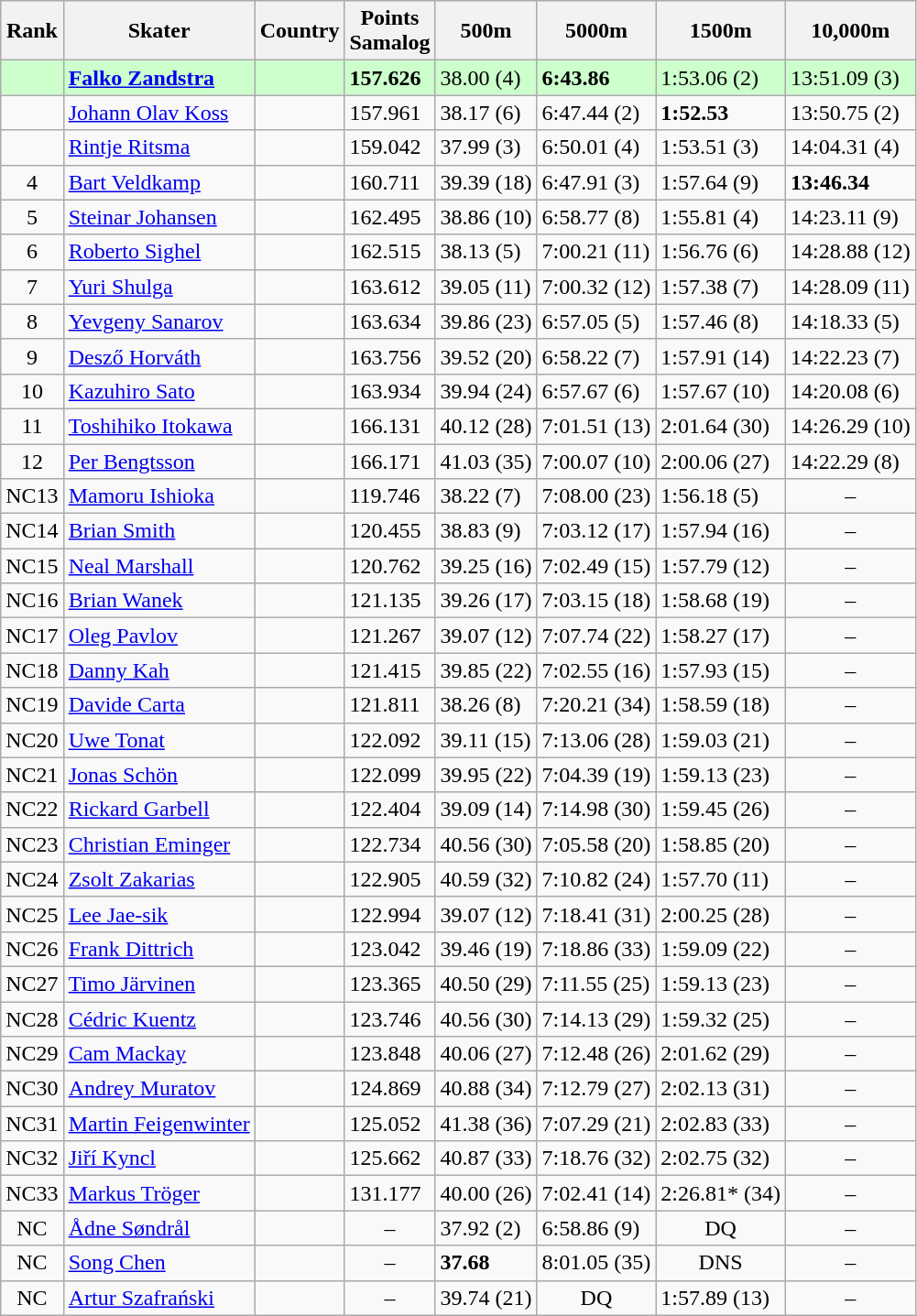<table class="wikitable sortable" style="text-align:left">
<tr>
<th>Rank</th>
<th>Skater</th>
<th>Country</th>
<th>Points <br> Samalog</th>
<th>500m</th>
<th>5000m</th>
<th>1500m</th>
<th>10,000m</th>
</tr>
<tr bgcolor=ccffcc>
<td style="text-align:center"></td>
<td><strong><a href='#'>Falko Zandstra</a></strong></td>
<td></td>
<td><strong>157.626</strong></td>
<td>38.00 (4)</td>
<td><strong>6:43.86</strong> </td>
<td>1:53.06 (2)</td>
<td>13:51.09 (3)</td>
</tr>
<tr>
<td style="text-align:center"></td>
<td><a href='#'>Johann Olav Koss</a></td>
<td></td>
<td>157.961</td>
<td>38.17 (6)</td>
<td>6:47.44 (2)</td>
<td><strong>1:52.53</strong> </td>
<td>13:50.75 (2)</td>
</tr>
<tr>
<td style="text-align:center"></td>
<td><a href='#'>Rintje Ritsma</a></td>
<td></td>
<td>159.042</td>
<td>37.99 (3)</td>
<td>6:50.01 (4)</td>
<td>1:53.51 (3)</td>
<td>14:04.31 (4)</td>
</tr>
<tr>
<td style="text-align:center">4</td>
<td><a href='#'>Bart Veldkamp </a></td>
<td></td>
<td>160.711</td>
<td>39.39 (18)</td>
<td>6:47.91 (3)</td>
<td>1:57.64 (9)</td>
<td><strong>13:46.34</strong> </td>
</tr>
<tr>
<td style="text-align:center">5</td>
<td><a href='#'>Steinar Johansen</a></td>
<td></td>
<td>162.495</td>
<td>38.86 (10)</td>
<td>6:58.77 (8)</td>
<td>1:55.81 (4)</td>
<td>14:23.11 (9)</td>
</tr>
<tr>
<td style="text-align:center">6</td>
<td><a href='#'>Roberto Sighel</a></td>
<td></td>
<td>162.515</td>
<td>38.13 (5)</td>
<td>7:00.21 (11)</td>
<td>1:56.76 (6)</td>
<td>14:28.88 (12)</td>
</tr>
<tr>
<td style="text-align:center">7</td>
<td><a href='#'>Yuri Shulga</a></td>
<td></td>
<td>163.612</td>
<td>39.05 (11)</td>
<td>7:00.32 (12)</td>
<td>1:57.38 (7)</td>
<td>14:28.09 (11)</td>
</tr>
<tr>
<td style="text-align:center">8</td>
<td><a href='#'>Yevgeny Sanarov</a></td>
<td></td>
<td>163.634</td>
<td>39.86 (23)</td>
<td>6:57.05 (5)</td>
<td>1:57.46 (8)</td>
<td>14:18.33 (5)</td>
</tr>
<tr>
<td style="text-align:center">9</td>
<td><a href='#'>Desző Horváth</a></td>
<td></td>
<td>163.756</td>
<td>39.52 (20)</td>
<td>6:58.22 (7)</td>
<td>1:57.91 (14)</td>
<td>14:22.23 (7)</td>
</tr>
<tr>
<td style="text-align:center">10</td>
<td><a href='#'>Kazuhiro Sato</a></td>
<td></td>
<td>163.934</td>
<td>39.94 (24)</td>
<td>6:57.67 (6)</td>
<td>1:57.67 (10)</td>
<td>14:20.08 (6)</td>
</tr>
<tr>
<td style="text-align:center">11</td>
<td><a href='#'>Toshihiko Itokawa</a></td>
<td></td>
<td>166.131</td>
<td>40.12 (28)</td>
<td>7:01.51 (13)</td>
<td>2:01.64 (30)</td>
<td>14:26.29 (10)</td>
</tr>
<tr>
<td style="text-align:center">12</td>
<td><a href='#'>Per Bengtsson</a></td>
<td></td>
<td>166.171</td>
<td>41.03 (35)</td>
<td>7:00.07 (10)</td>
<td>2:00.06 (27)</td>
<td>14:22.29 (8)</td>
</tr>
<tr>
<td style="text-align:center">NC13</td>
<td><a href='#'>Mamoru Ishioka</a></td>
<td></td>
<td>119.746</td>
<td>38.22 (7)</td>
<td>7:08.00 (23)</td>
<td>1:56.18 (5)</td>
<td style="text-align:center">–</td>
</tr>
<tr>
<td style="text-align:center">NC14</td>
<td><a href='#'>Brian Smith</a></td>
<td></td>
<td>120.455</td>
<td>38.83 (9)</td>
<td>7:03.12 (17)</td>
<td>1:57.94 (16)</td>
<td style="text-align:center">–</td>
</tr>
<tr>
<td style="text-align:center">NC15</td>
<td><a href='#'>Neal Marshall</a></td>
<td></td>
<td>120.762</td>
<td>39.25 (16)</td>
<td>7:02.49 (15)</td>
<td>1:57.79 (12)</td>
<td style="text-align:center">–</td>
</tr>
<tr>
<td style="text-align:center">NC16</td>
<td><a href='#'>Brian Wanek</a></td>
<td></td>
<td>121.135</td>
<td>39.26 (17)</td>
<td>7:03.15 (18)</td>
<td>1:58.68 (19)</td>
<td style="text-align:center">–</td>
</tr>
<tr>
<td style="text-align:center">NC17</td>
<td><a href='#'>Oleg Pavlov</a></td>
<td></td>
<td>121.267</td>
<td>39.07 (12)</td>
<td>7:07.74 (22)</td>
<td>1:58.27 (17)</td>
<td style="text-align:center">–</td>
</tr>
<tr>
<td style="text-align:center">NC18</td>
<td><a href='#'>Danny Kah</a></td>
<td></td>
<td>121.415</td>
<td>39.85 (22)</td>
<td>7:02.55 (16)</td>
<td>1:57.93 (15)</td>
<td style="text-align:center">–</td>
</tr>
<tr>
<td style="text-align:center">NC19</td>
<td><a href='#'>Davide Carta</a></td>
<td></td>
<td>121.811</td>
<td>38.26 (8)</td>
<td>7:20.21 (34)</td>
<td>1:58.59 (18)</td>
<td style="text-align:center">–</td>
</tr>
<tr>
<td style="text-align:center">NC20</td>
<td><a href='#'>Uwe Tonat</a></td>
<td></td>
<td>122.092</td>
<td>39.11 (15)</td>
<td>7:13.06 (28)</td>
<td>1:59.03 (21)</td>
<td style="text-align:center">–</td>
</tr>
<tr>
<td style="text-align:center">NC21</td>
<td><a href='#'>Jonas Schön</a></td>
<td></td>
<td>122.099</td>
<td>39.95 (22)</td>
<td>7:04.39 (19)</td>
<td>1:59.13 (23)</td>
<td style="text-align:center">–</td>
</tr>
<tr>
<td style="text-align:center">NC22</td>
<td><a href='#'>Rickard Garbell</a></td>
<td></td>
<td>122.404</td>
<td>39.09 (14)</td>
<td>7:14.98 (30)</td>
<td>1:59.45 (26)</td>
<td style="text-align:center">–</td>
</tr>
<tr>
<td style="text-align:center">NC23</td>
<td><a href='#'>Christian Eminger</a></td>
<td></td>
<td>122.734</td>
<td>40.56 (30)</td>
<td>7:05.58 (20)</td>
<td>1:58.85 (20)</td>
<td style="text-align:center">–</td>
</tr>
<tr>
<td style="text-align:center">NC24</td>
<td><a href='#'>Zsolt Zakarias</a></td>
<td></td>
<td>122.905</td>
<td>40.59 (32)</td>
<td>7:10.82 (24)</td>
<td>1:57.70 (11)</td>
<td style="text-align:center">–</td>
</tr>
<tr>
<td style="text-align:center">NC25</td>
<td><a href='#'>Lee Jae-sik</a></td>
<td></td>
<td>122.994</td>
<td>39.07 (12)</td>
<td>7:18.41 (31)</td>
<td>2:00.25 (28)</td>
<td style="text-align:center">–</td>
</tr>
<tr>
<td style="text-align:center">NC26</td>
<td><a href='#'>Frank Dittrich</a></td>
<td></td>
<td>123.042</td>
<td>39.46 (19)</td>
<td>7:18.86 (33)</td>
<td>1:59.09 (22)</td>
<td style="text-align:center">–</td>
</tr>
<tr>
<td style="text-align:center">NC27</td>
<td><a href='#'>Timo Järvinen</a></td>
<td></td>
<td>123.365</td>
<td>40.50 (29)</td>
<td>7:11.55 (25)</td>
<td>1:59.13 (23)</td>
<td style="text-align:center">–</td>
</tr>
<tr>
<td style="text-align:center">NC28</td>
<td><a href='#'>Cédric Kuentz</a></td>
<td></td>
<td>123.746</td>
<td>40.56 (30)</td>
<td>7:14.13 (29)</td>
<td>1:59.32 (25)</td>
<td style="text-align:center">–</td>
</tr>
<tr>
<td style="text-align:center">NC29</td>
<td><a href='#'>Cam Mackay</a></td>
<td></td>
<td>123.848</td>
<td>40.06 (27)</td>
<td>7:12.48 (26)</td>
<td>2:01.62 (29)</td>
<td style="text-align:center">–</td>
</tr>
<tr>
<td style="text-align:center">NC30</td>
<td><a href='#'>Andrey Muratov</a></td>
<td></td>
<td>124.869</td>
<td>40.88 (34)</td>
<td>7:12.79 (27)</td>
<td>2:02.13 (31)</td>
<td style="text-align:center">–</td>
</tr>
<tr>
<td style="text-align:center">NC31</td>
<td><a href='#'>Martin Feigenwinter</a></td>
<td></td>
<td>125.052</td>
<td>41.38 (36)</td>
<td>7:07.29 (21)</td>
<td>2:02.83 (33)</td>
<td style="text-align:center">–</td>
</tr>
<tr>
<td style="text-align:center">NC32</td>
<td><a href='#'>Jiří Kyncl</a></td>
<td></td>
<td>125.662</td>
<td>40.87 (33)</td>
<td>7:18.76 (32)</td>
<td>2:02.75 (32)</td>
<td style="text-align:center">–</td>
</tr>
<tr>
<td style="text-align:center">NC33</td>
<td><a href='#'>Markus Tröger</a></td>
<td></td>
<td>131.177</td>
<td>40.00 (26)</td>
<td>7:02.41 (14)</td>
<td>2:26.81* (34)</td>
<td style="text-align:center">–</td>
</tr>
<tr>
<td style="text-align:center">NC</td>
<td><a href='#'>Ådne Søndrål</a></td>
<td></td>
<td style="text-align:center">–</td>
<td>37.92 (2)</td>
<td>6:58.86 (9)</td>
<td style="text-align:center">DQ</td>
<td style="text-align:center">–</td>
</tr>
<tr>
<td style="text-align:center">NC</td>
<td><a href='#'>Song Chen</a></td>
<td></td>
<td style="text-align:center">–</td>
<td><strong>37.68</strong> </td>
<td>8:01.05 (35)</td>
<td style="text-align:center">DNS</td>
<td style="text-align:center">–</td>
</tr>
<tr>
<td style="text-align:center">NC</td>
<td><a href='#'>Artur Szafrański</a></td>
<td></td>
<td style="text-align:center">–</td>
<td>39.74 (21)</td>
<td style="text-align:center">DQ</td>
<td>1:57.89 (13)</td>
<td style="text-align:center">–</td>
</tr>
</table>
